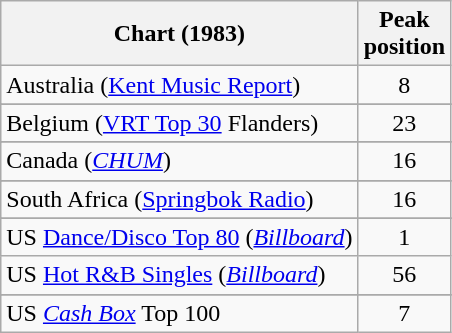<table class="wikitable sortable">
<tr>
<th>Chart (1983)</th>
<th>Peak<br>position</th>
</tr>
<tr>
<td>Australia (<a href='#'>Kent Music Report</a>)</td>
<td align="center">8</td>
</tr>
<tr>
</tr>
<tr>
<td>Belgium (<a href='#'>VRT Top 30</a> Flanders)</td>
<td align="center">23</td>
</tr>
<tr>
</tr>
<tr>
<td>Canada (<a href='#'><em>CHUM</em></a>)</td>
<td align="center">16</td>
</tr>
<tr>
</tr>
<tr>
</tr>
<tr>
<td>South Africa (<a href='#'>Springbok Radio</a>)</td>
<td align="center">16</td>
</tr>
<tr>
</tr>
<tr>
</tr>
<tr>
</tr>
<tr>
<td>US <a href='#'>Dance/Disco Top 80</a> (<em><a href='#'>Billboard</a></em>)</td>
<td align="center">1</td>
</tr>
<tr>
<td>US <a href='#'>Hot R&B Singles</a> (<em><a href='#'>Billboard</a></em>)</td>
<td align="center">56</td>
</tr>
<tr>
</tr>
<tr>
<td>US <a href='#'><em>Cash Box</em></a> Top 100</td>
<td align="center">7</td>
</tr>
</table>
